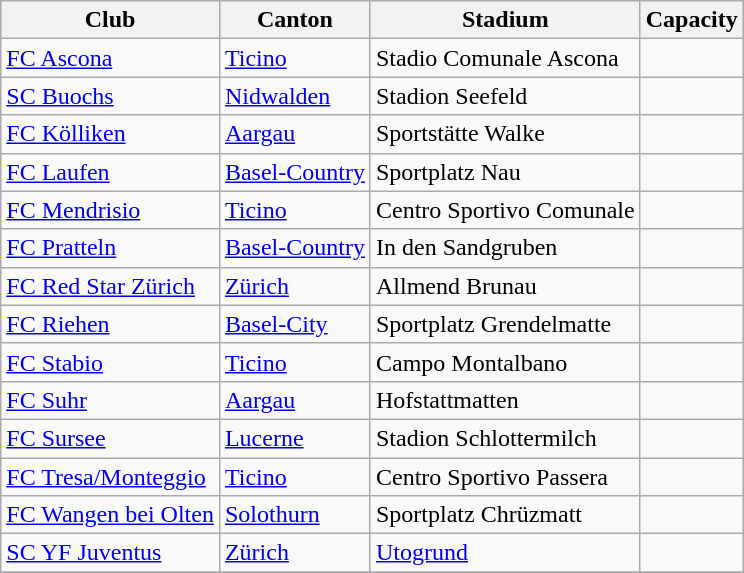<table class="wikitable">
<tr>
<th>Club</th>
<th>Canton</th>
<th>Stadium</th>
<th>Capacity</th>
</tr>
<tr>
<td><a href='#'>FC Ascona</a></td>
<td><a href='#'>Ticino</a></td>
<td>Stadio Comunale Ascona</td>
<td></td>
</tr>
<tr>
<td><a href='#'>SC Buochs</a></td>
<td><a href='#'>Nidwalden</a></td>
<td>Stadion Seefeld</td>
<td></td>
</tr>
<tr>
<td><a href='#'>FC Kölliken</a></td>
<td><a href='#'>Aargau</a></td>
<td>Sportstätte Walke</td>
<td></td>
</tr>
<tr>
<td><a href='#'>FC Laufen</a></td>
<td><a href='#'>Basel-Country</a></td>
<td>Sportplatz Nau</td>
<td></td>
</tr>
<tr>
<td><a href='#'>FC Mendrisio</a></td>
<td><a href='#'>Ticino</a></td>
<td>Centro Sportivo Comunale</td>
<td></td>
</tr>
<tr>
<td><a href='#'>FC Pratteln</a></td>
<td><a href='#'>Basel-Country</a></td>
<td>In den Sandgruben</td>
<td></td>
</tr>
<tr>
<td><a href='#'>FC Red Star Zürich</a></td>
<td><a href='#'>Zürich</a></td>
<td>Allmend Brunau</td>
<td></td>
</tr>
<tr>
<td><a href='#'>FC Riehen</a></td>
<td><a href='#'>Basel-City</a></td>
<td>Sportplatz Grendelmatte</td>
<td></td>
</tr>
<tr>
<td><a href='#'>FC Stabio</a></td>
<td><a href='#'>Ticino</a></td>
<td>Campo Montalbano</td>
<td></td>
</tr>
<tr>
<td><a href='#'>FC Suhr</a></td>
<td><a href='#'>Aargau</a></td>
<td>Hofstattmatten</td>
<td></td>
</tr>
<tr>
<td><a href='#'>FC Sursee</a></td>
<td><a href='#'>Lucerne</a></td>
<td>Stadion Schlottermilch</td>
<td></td>
</tr>
<tr>
<td><a href='#'>FC Tresa/Monteggio</a></td>
<td><a href='#'>Ticino</a></td>
<td>Centro Sportivo Passera</td>
<td></td>
</tr>
<tr>
<td><a href='#'>FC Wangen bei Olten</a></td>
<td><a href='#'>Solothurn</a></td>
<td>Sportplatz Chrüzmatt</td>
<td></td>
</tr>
<tr>
<td><a href='#'>SC YF Juventus</a></td>
<td><a href='#'>Zürich</a></td>
<td><a href='#'>Utogrund</a></td>
<td></td>
</tr>
<tr>
</tr>
</table>
